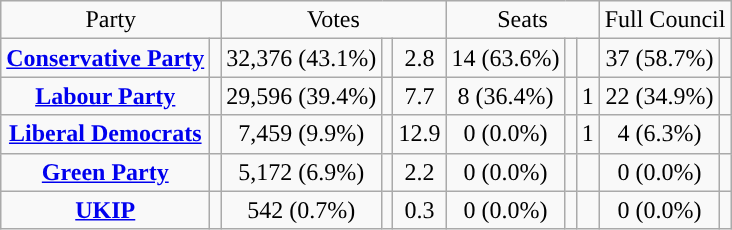<table class=wikitable style="text-align:center;">
<tr>
<td colspan=2>Party</td>
<td colspan=3>Votes</td>
<td colspan=3>Seats</td>
<td colspan=3>Full Council</td>
</tr>
<tr>
<td><strong><a href='#'>Conservative Party</a></strong></td>
<td style="background:"></td>
<td>32,376 (43.1%)</td>
<td></td>
<td> 2.8</td>
<td>14 (63.6%)</td>
<td></td>
<td></td>
<td>37 (58.7%)</td>
<td></td>
</tr>
<tr>
<td><strong><a href='#'>Labour Party</a></strong></td>
<td style="background:"></td>
<td>29,596 (39.4%)</td>
<td></td>
<td> 7.7</td>
<td>8 (36.4%)</td>
<td></td>
<td> 1</td>
<td>22 (34.9%)</td>
<td></td>
</tr>
<tr>
<td><strong><a href='#'>Liberal Democrats</a></strong></td>
<td style="background:"></td>
<td>7,459 (9.9%)</td>
<td></td>
<td> 12.9</td>
<td>0 (0.0%)</td>
<td></td>
<td> 1</td>
<td>4 (6.3%)</td>
<td></td>
</tr>
<tr>
<td><strong><a href='#'>Green Party</a></strong></td>
<td style="background:"></td>
<td>5,172 (6.9%)</td>
<td></td>
<td> 2.2</td>
<td>0 (0.0%)</td>
<td></td>
<td></td>
<td>0 (0.0%)</td>
<td></td>
</tr>
<tr>
<td><strong><a href='#'>UKIP</a></strong></td>
<td style="background:"></td>
<td>542 (0.7%)</td>
<td></td>
<td> 0.3</td>
<td>0 (0.0%)</td>
<td></td>
<td></td>
<td>0 (0.0%)</td>
<td></td>
</tr>
</table>
